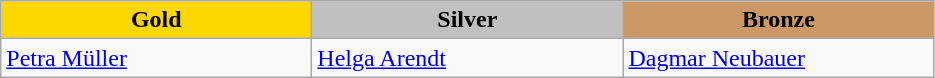<table class="wikitable" style="text-align:left">
<tr align="center">
<td width=200 bgcolor=gold><strong>Gold</strong></td>
<td width=200 bgcolor=silver><strong>Silver</strong></td>
<td width=200 bgcolor=CC9966><strong>Bronze</strong></td>
</tr>
<tr>
<td><a href='#'>Petra Müller</a><br><em></em></td>
<td><a href='#'>Helga Arendt</a><br><em></em></td>
<td><a href='#'>Dagmar Neubauer</a><br><em></em></td>
</tr>
</table>
